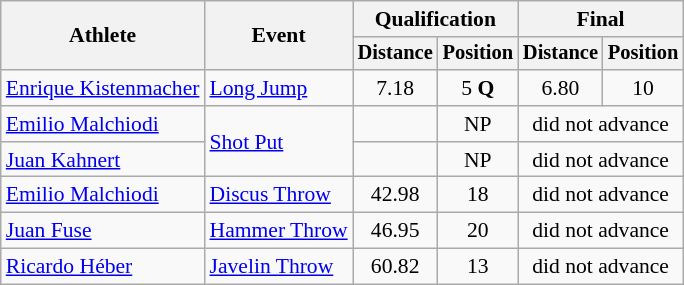<table class=wikitable style="font-size:90%">
<tr>
<th rowspan=2>Athlete</th>
<th rowspan=2>Event</th>
<th colspan=2>Qualification</th>
<th colspan=2>Final</th>
</tr>
<tr style="font-size:95%">
<th>Distance</th>
<th>Position</th>
<th>Distance</th>
<th>Position</th>
</tr>
<tr align=center>
<td align=left><a href='#'>Enrique Kistenmacher</a></td>
<td align=left><a href='#'>Long Jump</a></td>
<td>7.18</td>
<td>5 <strong>Q</strong></td>
<td>6.80</td>
<td>10</td>
</tr>
<tr align=center>
<td align=left><a href='#'>Emilio Malchiodi</a></td>
<td align=left rowspan=2><a href='#'>Shot Put</a></td>
<td></td>
<td>NP</td>
<td colspan=2>did not advance</td>
</tr>
<tr align=center>
<td align=left><a href='#'>Juan Kahnert</a></td>
<td></td>
<td>NP</td>
<td colspan=2>did not advance</td>
</tr>
<tr align=center>
<td align=left><a href='#'>Emilio Malchiodi</a></td>
<td align=left><a href='#'>Discus Throw</a></td>
<td>42.98</td>
<td>18</td>
<td colspan=2>did not advance</td>
</tr>
<tr align=center>
<td align=left><a href='#'>Juan Fuse</a></td>
<td align=left><a href='#'>Hammer Throw</a></td>
<td>46.95</td>
<td>20</td>
<td colspan=2>did not advance</td>
</tr>
<tr align=center>
<td align=left><a href='#'>Ricardo Héber</a></td>
<td align=left><a href='#'>Javelin Throw</a></td>
<td>60.82</td>
<td>13</td>
<td colspan=2>did not advance</td>
</tr>
</table>
